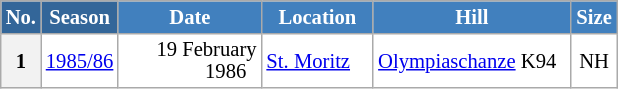<table class="wikitable sortable" style="font-size:86%; line-height:15px; text-align:left; border:grey solid 1px; border-collapse:collapse; background:#ffffff;">
<tr style="background:#efefef;">
<th style="background-color:#369; color:white; width:10px;">No.</th>
<th style="background-color:#369; color:white;  width:30px;">Season</th>
<th style="background-color:#4180be; color:white; width:89px;">Date</th>
<th style="background-color:#4180be; color:white; width:68px;">Location</th>
<th style="background-color:#4180be; color:white; width:125px;">Hill</th>
<th style="background-color:#4180be; color:white; width:25px;">Size</th>
</tr>
<tr>
<th scope=row style="text-align:center;">1</th>
<td align=center><a href='#'>1985/86</a></td>
<td align=right>19 February 1986  </td>
<td> <a href='#'>St. Moritz</a></td>
<td><a href='#'>Olympiaschanze</a> K94</td>
<td align=center>NH</td>
</tr>
</table>
